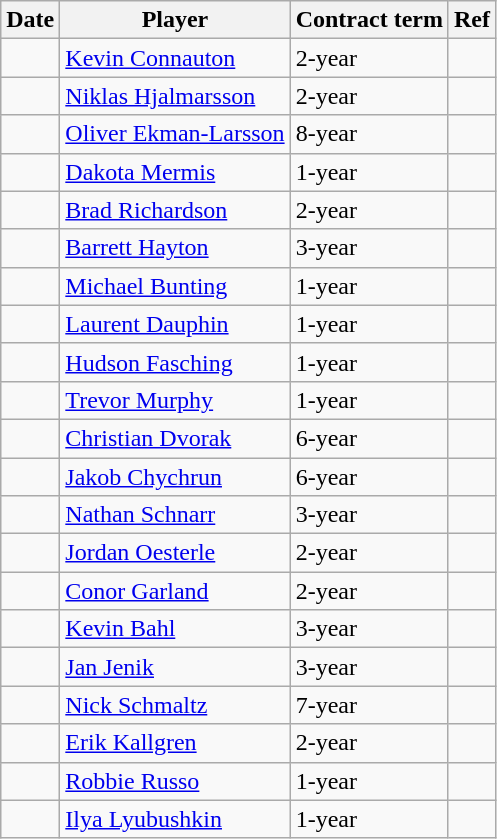<table class="wikitable">
<tr>
<th>Date</th>
<th>Player</th>
<th>Contract term</th>
<th>Ref</th>
</tr>
<tr>
<td></td>
<td><a href='#'>Kevin Connauton</a></td>
<td>2-year</td>
<td></td>
</tr>
<tr>
<td></td>
<td><a href='#'>Niklas Hjalmarsson</a></td>
<td>2-year</td>
<td></td>
</tr>
<tr>
<td></td>
<td><a href='#'>Oliver Ekman-Larsson</a></td>
<td>8-year</td>
<td></td>
</tr>
<tr>
<td></td>
<td><a href='#'>Dakota Mermis</a></td>
<td>1-year</td>
<td></td>
</tr>
<tr>
<td></td>
<td><a href='#'>Brad Richardson</a></td>
<td>2-year</td>
<td></td>
</tr>
<tr>
<td></td>
<td><a href='#'>Barrett Hayton</a></td>
<td>3-year</td>
<td></td>
</tr>
<tr>
<td></td>
<td><a href='#'>Michael Bunting</a></td>
<td>1-year</td>
<td></td>
</tr>
<tr>
<td></td>
<td><a href='#'>Laurent Dauphin</a></td>
<td>1-year</td>
<td></td>
</tr>
<tr>
<td></td>
<td><a href='#'>Hudson Fasching</a></td>
<td>1-year</td>
<td></td>
</tr>
<tr>
<td></td>
<td><a href='#'>Trevor Murphy</a></td>
<td>1-year</td>
<td></td>
</tr>
<tr>
<td></td>
<td><a href='#'>Christian Dvorak</a></td>
<td>6-year</td>
<td></td>
</tr>
<tr>
<td></td>
<td><a href='#'>Jakob Chychrun</a></td>
<td>6-year</td>
<td></td>
</tr>
<tr>
<td></td>
<td><a href='#'>Nathan Schnarr</a></td>
<td>3-year</td>
<td></td>
</tr>
<tr>
<td></td>
<td><a href='#'>Jordan Oesterle</a></td>
<td>2-year</td>
<td></td>
</tr>
<tr>
<td></td>
<td><a href='#'>Conor Garland</a></td>
<td>2-year</td>
<td></td>
</tr>
<tr>
<td></td>
<td><a href='#'>Kevin Bahl</a></td>
<td>3-year</td>
<td></td>
</tr>
<tr>
<td></td>
<td><a href='#'>Jan Jenik</a></td>
<td>3-year</td>
<td></td>
</tr>
<tr>
<td></td>
<td><a href='#'>Nick Schmaltz</a></td>
<td>7-year</td>
<td></td>
</tr>
<tr>
<td></td>
<td><a href='#'>Erik Kallgren</a></td>
<td>2-year</td>
<td></td>
</tr>
<tr>
<td></td>
<td><a href='#'>Robbie Russo</a></td>
<td>1-year</td>
<td></td>
</tr>
<tr>
<td></td>
<td><a href='#'>Ilya Lyubushkin</a></td>
<td>1-year</td>
<td></td>
</tr>
</table>
